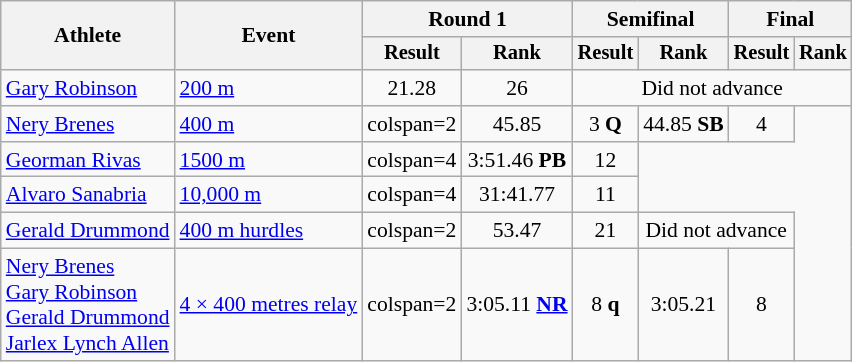<table class=wikitable style="font-size:90%">
<tr>
<th rowspan="2">Athlete</th>
<th rowspan="2">Event</th>
<th colspan="2">Round 1</th>
<th colspan="2">Semifinal</th>
<th colspan="2">Final</th>
</tr>
<tr style="font-size:95%">
<th>Result</th>
<th>Rank</th>
<th>Result</th>
<th>Rank</th>
<th>Result</th>
<th>Rank</th>
</tr>
<tr align=center>
<td align=left><a href='#'>Gary Robinson</a></td>
<td align=left><a href='#'>200 m</a></td>
<td>21.28</td>
<td>26</td>
<td colspan=4>Did not advance</td>
</tr>
<tr align=center>
<td align=left><a href='#'>Nery Brenes</a></td>
<td align=left><a href='#'>400 m</a></td>
<td>colspan=2 </td>
<td>45.85</td>
<td>3 <strong>Q</strong></td>
<td>44.85 <strong>SB</strong></td>
<td>4</td>
</tr>
<tr align=center>
<td align=left><a href='#'>Georman Rivas</a></td>
<td align=left><a href='#'>1500 m</a></td>
<td>colspan=4 </td>
<td>3:51.46 <strong>PB</strong></td>
<td>12</td>
</tr>
<tr align=center>
<td align=left><a href='#'>Alvaro Sanabria</a></td>
<td align=left><a href='#'>10,000 m</a></td>
<td>colspan=4 </td>
<td>31:41.77</td>
<td>11</td>
</tr>
<tr align=center>
<td align=left><a href='#'>Gerald Drummond</a></td>
<td align=left><a href='#'>400 m hurdles</a></td>
<td>colspan=2 </td>
<td>53.47</td>
<td>21</td>
<td colspan=2>Did not advance</td>
</tr>
<tr align=center>
<td align=left><a href='#'>Nery Brenes</a><br><a href='#'>Gary Robinson</a><br><a href='#'>Gerald Drummond</a><br><a href='#'>Jarlex Lynch Allen</a></td>
<td align=left><a href='#'>4 × 400 metres relay</a></td>
<td>colspan=2 </td>
<td>3:05.11 <strong><a href='#'>NR</a></strong></td>
<td>8 <strong>q</strong></td>
<td>3:05.21</td>
<td>8</td>
</tr>
</table>
